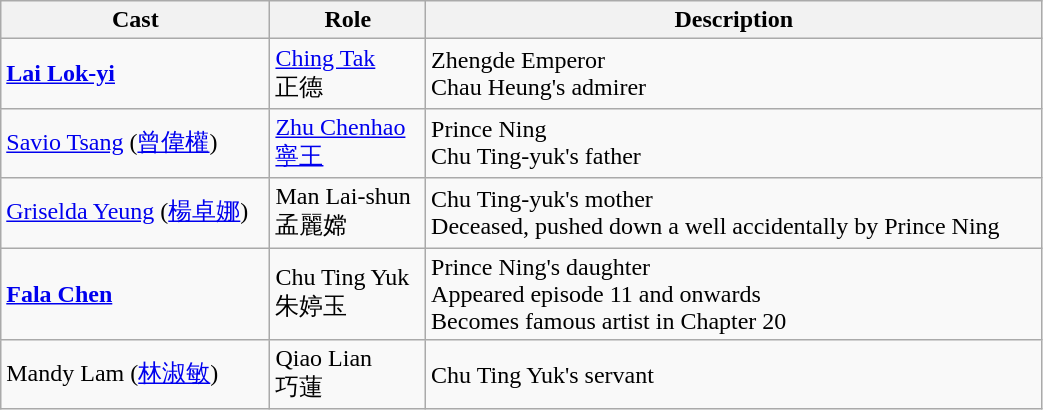<table class="wikitable" width="55%">
<tr>
<th>Cast</th>
<th>Role</th>
<th>Description</th>
</tr>
<tr>
<td><strong><a href='#'>Lai Lok-yi</a></strong></td>
<td><a href='#'>Ching Tak</a> <br> 正德</td>
<td>Zhengde Emperor <br> Chau Heung's admirer</td>
</tr>
<tr>
<td><a href='#'>Savio Tsang</a> (<a href='#'>曾偉權</a>)</td>
<td><a href='#'>Zhu Chenhao</a> <br><a href='#'>寧王</a></td>
<td>Prince Ning <br> Chu Ting-yuk's father</td>
</tr>
<tr>
<td><a href='#'>Griselda Yeung</a> (<a href='#'>楊卓娜</a>)</td>
<td>Man Lai-shun<br>孟麗嫦</td>
<td>Chu Ting-yuk's mother <br> Deceased, pushed down a well accidentally by Prince Ning</td>
</tr>
<tr>
<td><strong><a href='#'>Fala Chen</a></strong></td>
<td>Chu Ting Yuk <br> 朱婷玉</td>
<td>Prince Ning's daughter <br> Appeared episode 11 and onwards <br> Becomes famous artist in Chapter 20</td>
</tr>
<tr>
<td>Mandy Lam (<a href='#'>林淑敏</a>)</td>
<td>Qiao Lian <br> 巧蓮</td>
<td>Chu Ting Yuk's servant</td>
</tr>
</table>
